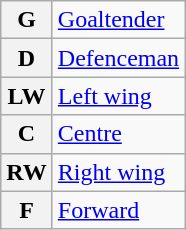<table class="wikitable">
<tr>
<th scope="col">G</th>
<td scope="row"><a href='#'>Goaltender</a></td>
</tr>
<tr>
<th scope="col">D</th>
<td scope="row"><a href='#'>Defenceman</a></td>
</tr>
<tr>
<th scope="col">LW</th>
<td scope="row"><a href='#'>Left wing</a></td>
</tr>
<tr>
<th scope="col">C</th>
<td scope="row"><a href='#'>Centre</a></td>
</tr>
<tr>
<th scope="col">RW</th>
<td scope="row"><a href='#'>Right wing</a></td>
</tr>
<tr>
<th scope="col">F</th>
<td scope="row"><a href='#'>Forward</a></td>
</tr>
</table>
